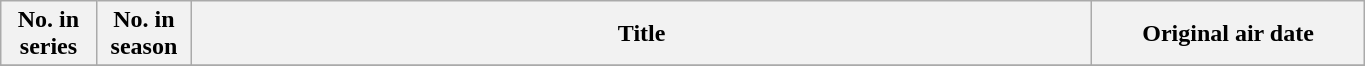<table class="wikitable plainrowheaders" style="width:72%;">
<tr>
<th scope="col" width=7%>No. in<br>series</th>
<th scope="col" width=7%>No. in<br>season</th>
<th scope="col">Title</th>
<th scope="col" width=20%>Original air date</th>
</tr>
<tr>
</tr>
</table>
